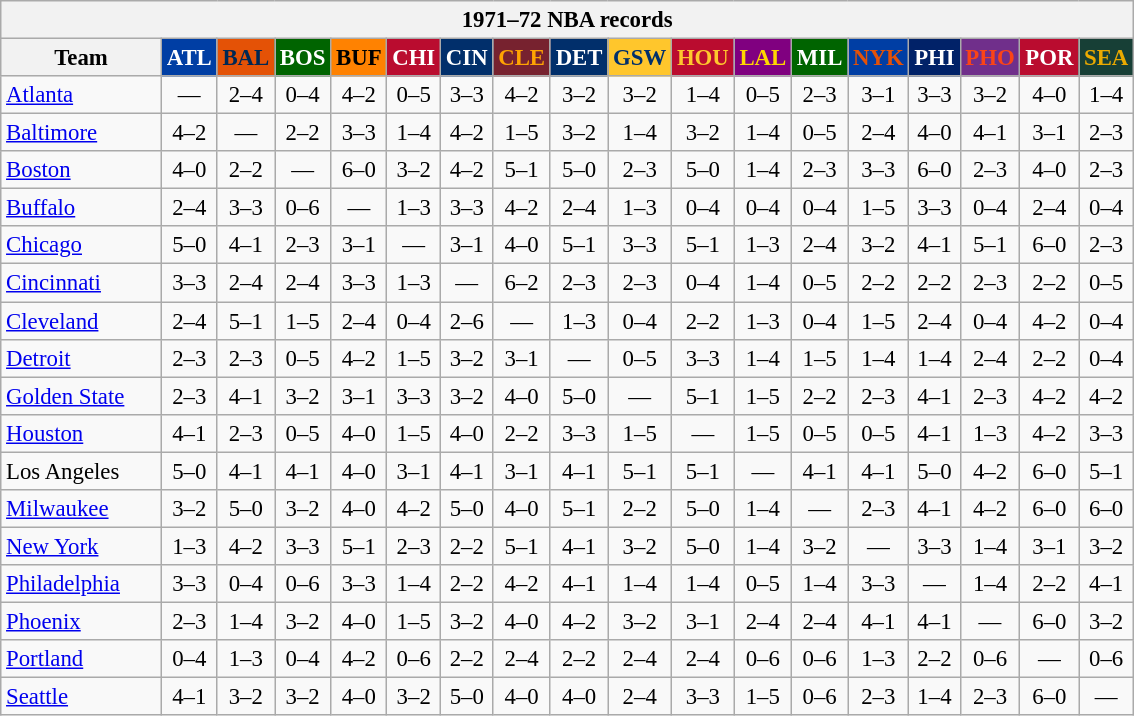<table class="wikitable" style="font-size:95%; text-align:center;">
<tr>
<th colspan=18>1971–72 NBA records</th>
</tr>
<tr>
<th width=100>Team</th>
<th style="background:#003EA4;color:#FFFFFF;width=35">ATL</th>
<th style="background:#E45206;color:#002854;width=35">BAL</th>
<th style="background:#006400;color:#FFFFFF;width=35">BOS</th>
<th style="background:#FF8201;color:#000000;width=35">BUF</th>
<th style="background:#BA0C2F;color:#FFFFFF;width=35">CHI</th>
<th style="background:#012F6B;color:#FFFFFF;width=35">CIN</th>
<th style="background:#77222F;color:#FFA402;width=35">CLE</th>
<th style="background:#012F6B;color:#FFFFFF;width=35">DET</th>
<th style="background:#FFC62C;color:#012F6B;width=35">GSW</th>
<th style="background:#BA0C2F;color:#FEC72E;width=35">HOU</th>
<th style="background:#800080;color:#FFD700;width=35">LAL</th>
<th style="background:#006400;color:#FFFFFF;width=35">MIL</th>
<th style="background:#003EA4;color:#E35208;width=35">NYK</th>
<th style="background:#012268;color:#FFFFFF;width=35">PHI</th>
<th style="background:#702F8B;color:#FA4417;width=35">PHO</th>
<th style="background:#BA0C2F;color:#FFFFFF;width=35">POR</th>
<th style="background:#173F36;color:#EBAA00;width=35">SEA</th>
</tr>
<tr>
<td style="text-align:left;"><a href='#'>Atlanta</a></td>
<td>—</td>
<td>2–4</td>
<td>0–4</td>
<td>4–2</td>
<td>0–5</td>
<td>3–3</td>
<td>4–2</td>
<td>3–2</td>
<td>3–2</td>
<td>1–4</td>
<td>0–5</td>
<td>2–3</td>
<td>3–1</td>
<td>3–3</td>
<td>3–2</td>
<td>4–0</td>
<td>1–4</td>
</tr>
<tr>
<td style="text-align:left;"><a href='#'>Baltimore</a></td>
<td>4–2</td>
<td>—</td>
<td>2–2</td>
<td>3–3</td>
<td>1–4</td>
<td>4–2</td>
<td>1–5</td>
<td>3–2</td>
<td>1–4</td>
<td>3–2</td>
<td>1–4</td>
<td>0–5</td>
<td>2–4</td>
<td>4–0</td>
<td>4–1</td>
<td>3–1</td>
<td>2–3</td>
</tr>
<tr>
<td style="text-align:left;"><a href='#'>Boston</a></td>
<td>4–0</td>
<td>2–2</td>
<td>—</td>
<td>6–0</td>
<td>3–2</td>
<td>4–2</td>
<td>5–1</td>
<td>5–0</td>
<td>2–3</td>
<td>5–0</td>
<td>1–4</td>
<td>2–3</td>
<td>3–3</td>
<td>6–0</td>
<td>2–3</td>
<td>4–0</td>
<td>2–3</td>
</tr>
<tr>
<td style="text-align:left;"><a href='#'>Buffalo</a></td>
<td>2–4</td>
<td>3–3</td>
<td>0–6</td>
<td>—</td>
<td>1–3</td>
<td>3–3</td>
<td>4–2</td>
<td>2–4</td>
<td>1–3</td>
<td>0–4</td>
<td>0–4</td>
<td>0–4</td>
<td>1–5</td>
<td>3–3</td>
<td>0–4</td>
<td>2–4</td>
<td>0–4</td>
</tr>
<tr>
<td style="text-align:left;"><a href='#'>Chicago</a></td>
<td>5–0</td>
<td>4–1</td>
<td>2–3</td>
<td>3–1</td>
<td>—</td>
<td>3–1</td>
<td>4–0</td>
<td>5–1</td>
<td>3–3</td>
<td>5–1</td>
<td>1–3</td>
<td>2–4</td>
<td>3–2</td>
<td>4–1</td>
<td>5–1</td>
<td>6–0</td>
<td>2–3</td>
</tr>
<tr>
<td style="text-align:left;"><a href='#'>Cincinnati</a></td>
<td>3–3</td>
<td>2–4</td>
<td>2–4</td>
<td>3–3</td>
<td>1–3</td>
<td>—</td>
<td>6–2</td>
<td>2–3</td>
<td>2–3</td>
<td>0–4</td>
<td>1–4</td>
<td>0–5</td>
<td>2–2</td>
<td>2–2</td>
<td>2–3</td>
<td>2–2</td>
<td>0–5</td>
</tr>
<tr>
<td style="text-align:left;"><a href='#'>Cleveland</a></td>
<td>2–4</td>
<td>5–1</td>
<td>1–5</td>
<td>2–4</td>
<td>0–4</td>
<td>2–6</td>
<td>—</td>
<td>1–3</td>
<td>0–4</td>
<td>2–2</td>
<td>1–3</td>
<td>0–4</td>
<td>1–5</td>
<td>2–4</td>
<td>0–4</td>
<td>4–2</td>
<td>0–4</td>
</tr>
<tr>
<td style="text-align:left;"><a href='#'>Detroit</a></td>
<td>2–3</td>
<td>2–3</td>
<td>0–5</td>
<td>4–2</td>
<td>1–5</td>
<td>3–2</td>
<td>3–1</td>
<td>—</td>
<td>0–5</td>
<td>3–3</td>
<td>1–4</td>
<td>1–5</td>
<td>1–4</td>
<td>1–4</td>
<td>2–4</td>
<td>2–2</td>
<td>0–4</td>
</tr>
<tr>
<td style="text-align:left;"><a href='#'>Golden State</a></td>
<td>2–3</td>
<td>4–1</td>
<td>3–2</td>
<td>3–1</td>
<td>3–3</td>
<td>3–2</td>
<td>4–0</td>
<td>5–0</td>
<td>—</td>
<td>5–1</td>
<td>1–5</td>
<td>2–2</td>
<td>2–3</td>
<td>4–1</td>
<td>2–3</td>
<td>4–2</td>
<td>4–2</td>
</tr>
<tr>
<td style="text-align:left;"><a href='#'>Houston</a></td>
<td>4–1</td>
<td>2–3</td>
<td>0–5</td>
<td>4–0</td>
<td>1–5</td>
<td>4–0</td>
<td>2–2</td>
<td>3–3</td>
<td>1–5</td>
<td>—</td>
<td>1–5</td>
<td>0–5</td>
<td>0–5</td>
<td>4–1</td>
<td>1–3</td>
<td>4–2</td>
<td>3–3</td>
</tr>
<tr>
<td style="text-align:left;">Los Angeles</td>
<td>5–0</td>
<td>4–1</td>
<td>4–1</td>
<td>4–0</td>
<td>3–1</td>
<td>4–1</td>
<td>3–1</td>
<td>4–1</td>
<td>5–1</td>
<td>5–1</td>
<td>—</td>
<td>4–1</td>
<td>4–1</td>
<td>5–0</td>
<td>4–2</td>
<td>6–0</td>
<td>5–1</td>
</tr>
<tr>
<td style="text-align:left;"><a href='#'>Milwaukee</a></td>
<td>3–2</td>
<td>5–0</td>
<td>3–2</td>
<td>4–0</td>
<td>4–2</td>
<td>5–0</td>
<td>4–0</td>
<td>5–1</td>
<td>2–2</td>
<td>5–0</td>
<td>1–4</td>
<td>—</td>
<td>2–3</td>
<td>4–1</td>
<td>4–2</td>
<td>6–0</td>
<td>6–0</td>
</tr>
<tr>
<td style="text-align:left;"><a href='#'>New York</a></td>
<td>1–3</td>
<td>4–2</td>
<td>3–3</td>
<td>5–1</td>
<td>2–3</td>
<td>2–2</td>
<td>5–1</td>
<td>4–1</td>
<td>3–2</td>
<td>5–0</td>
<td>1–4</td>
<td>3–2</td>
<td>—</td>
<td>3–3</td>
<td>1–4</td>
<td>3–1</td>
<td>3–2</td>
</tr>
<tr>
<td style="text-align:left;"><a href='#'>Philadelphia</a></td>
<td>3–3</td>
<td>0–4</td>
<td>0–6</td>
<td>3–3</td>
<td>1–4</td>
<td>2–2</td>
<td>4–2</td>
<td>4–1</td>
<td>1–4</td>
<td>1–4</td>
<td>0–5</td>
<td>1–4</td>
<td>3–3</td>
<td>—</td>
<td>1–4</td>
<td>2–2</td>
<td>4–1</td>
</tr>
<tr>
<td style="text-align:left;"><a href='#'>Phoenix</a></td>
<td>2–3</td>
<td>1–4</td>
<td>3–2</td>
<td>4–0</td>
<td>1–5</td>
<td>3–2</td>
<td>4–0</td>
<td>4–2</td>
<td>3–2</td>
<td>3–1</td>
<td>2–4</td>
<td>2–4</td>
<td>4–1</td>
<td>4–1</td>
<td>—</td>
<td>6–0</td>
<td>3–2</td>
</tr>
<tr>
<td style="text-align:left;"><a href='#'>Portland</a></td>
<td>0–4</td>
<td>1–3</td>
<td>0–4</td>
<td>4–2</td>
<td>0–6</td>
<td>2–2</td>
<td>2–4</td>
<td>2–2</td>
<td>2–4</td>
<td>2–4</td>
<td>0–6</td>
<td>0–6</td>
<td>1–3</td>
<td>2–2</td>
<td>0–6</td>
<td>—</td>
<td>0–6</td>
</tr>
<tr>
<td style="text-align:left;"><a href='#'>Seattle</a></td>
<td>4–1</td>
<td>3–2</td>
<td>3–2</td>
<td>4–0</td>
<td>3–2</td>
<td>5–0</td>
<td>4–0</td>
<td>4–0</td>
<td>2–4</td>
<td>3–3</td>
<td>1–5</td>
<td>0–6</td>
<td>2–3</td>
<td>1–4</td>
<td>2–3</td>
<td>6–0</td>
<td>—</td>
</tr>
</table>
